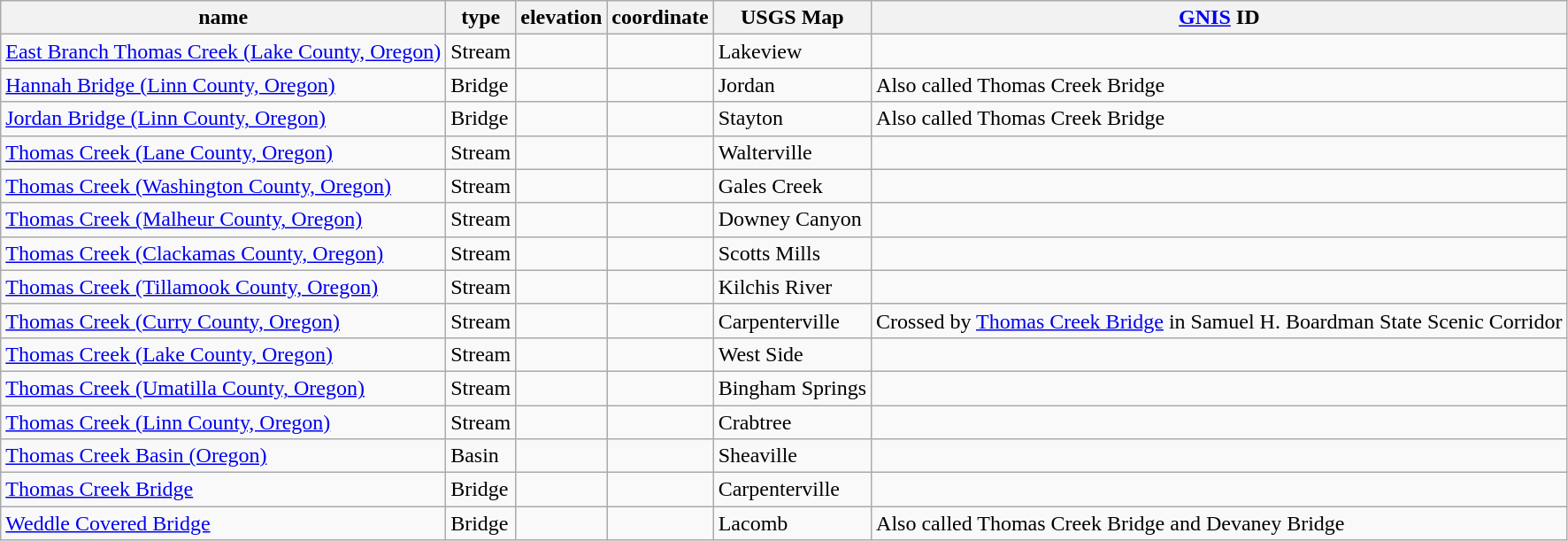<table class="wikitable sortable">
<tr>
<th>name</th>
<th>type</th>
<th>elevation</th>
<th>coordinate</th>
<th>USGS Map</th>
<th><a href='#'>GNIS</a> ID</th>
</tr>
<tr>
<td><a href='#'>East Branch Thomas Creek (Lake County, Oregon)</a></td>
<td>Stream</td>
<td></td>
<td></td>
<td>Lakeview</td>
<td></td>
</tr>
<tr>
<td><a href='#'>Hannah Bridge (Linn County, Oregon)</a></td>
<td>Bridge</td>
<td></td>
<td></td>
<td>Jordan</td>
<td> Also called Thomas Creek Bridge</td>
</tr>
<tr>
<td><a href='#'>Jordan Bridge (Linn County, Oregon)</a></td>
<td>Bridge</td>
<td></td>
<td></td>
<td>Stayton</td>
<td> Also called Thomas Creek Bridge</td>
</tr>
<tr>
<td><a href='#'>Thomas Creek (Lane County, Oregon)</a></td>
<td>Stream</td>
<td></td>
<td></td>
<td>Walterville</td>
<td></td>
</tr>
<tr>
<td><a href='#'>Thomas Creek (Washington County, Oregon)</a></td>
<td>Stream</td>
<td></td>
<td></td>
<td>Gales Creek</td>
<td></td>
</tr>
<tr>
<td><a href='#'>Thomas Creek (Malheur County, Oregon)</a></td>
<td>Stream</td>
<td></td>
<td></td>
<td>Downey Canyon</td>
<td></td>
</tr>
<tr>
<td><a href='#'>Thomas Creek (Clackamas County, Oregon)</a></td>
<td>Stream</td>
<td></td>
<td></td>
<td>Scotts Mills</td>
<td></td>
</tr>
<tr>
<td><a href='#'>Thomas Creek (Tillamook County, Oregon)</a></td>
<td>Stream</td>
<td></td>
<td></td>
<td>Kilchis River</td>
<td></td>
</tr>
<tr>
<td><a href='#'>Thomas Creek (Curry County, Oregon)</a></td>
<td>Stream</td>
<td></td>
<td></td>
<td>Carpenterville</td>
<td>Crossed by <a href='#'>Thomas Creek Bridge</a> in  Samuel H. Boardman State Scenic Corridor</td>
</tr>
<tr>
<td><a href='#'>Thomas Creek (Lake County, Oregon)</a></td>
<td>Stream</td>
<td></td>
<td></td>
<td>West Side</td>
<td></td>
</tr>
<tr>
<td><a href='#'>Thomas Creek (Umatilla County, Oregon)</a></td>
<td>Stream</td>
<td></td>
<td></td>
<td>Bingham Springs</td>
<td></td>
</tr>
<tr>
<td><a href='#'>Thomas Creek (Linn County, Oregon)</a></td>
<td>Stream</td>
<td></td>
<td></td>
<td>Crabtree</td>
<td></td>
</tr>
<tr>
<td><a href='#'>Thomas Creek Basin (Oregon)</a></td>
<td>Basin</td>
<td></td>
<td></td>
<td>Sheaville</td>
<td></td>
</tr>
<tr>
<td><a href='#'>Thomas Creek Bridge</a></td>
<td>Bridge</td>
<td></td>
<td></td>
<td>Carpenterville</td>
<td></td>
</tr>
<tr>
<td><a href='#'>Weddle Covered Bridge</a></td>
<td>Bridge</td>
<td></td>
<td></td>
<td>Lacomb</td>
<td>  Also called Thomas Creek Bridge and Devaney Bridge</td>
</tr>
</table>
